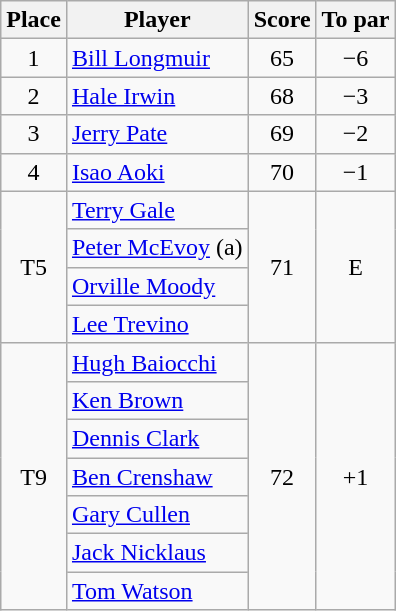<table class="wikitable">
<tr>
<th>Place</th>
<th>Player</th>
<th>Score</th>
<th>To par</th>
</tr>
<tr>
<td align=center>1</td>
<td> <a href='#'>Bill Longmuir</a></td>
<td align=center>65</td>
<td align=center>−6</td>
</tr>
<tr>
<td align=center>2</td>
<td> <a href='#'>Hale Irwin</a></td>
<td align=center>68</td>
<td align=center>−3</td>
</tr>
<tr>
<td align=center>3</td>
<td> <a href='#'>Jerry Pate</a></td>
<td align=center>69</td>
<td align=center>−2</td>
</tr>
<tr>
<td align=center>4</td>
<td> <a href='#'>Isao Aoki</a></td>
<td align=center>70</td>
<td align=center>−1</td>
</tr>
<tr>
<td rowspan="4" align=center>T5</td>
<td> <a href='#'>Terry Gale</a></td>
<td rowspan="4" align=center>71</td>
<td rowspan="4" align=center>E</td>
</tr>
<tr>
<td> <a href='#'>Peter McEvoy</a> (a)</td>
</tr>
<tr>
<td> <a href='#'>Orville Moody</a></td>
</tr>
<tr>
<td> <a href='#'>Lee Trevino</a></td>
</tr>
<tr>
<td rowspan="7" align=center>T9</td>
<td> <a href='#'>Hugh Baiocchi</a></td>
<td rowspan="7" align=center>72</td>
<td rowspan="7" align=center>+1</td>
</tr>
<tr>
<td> <a href='#'>Ken Brown</a></td>
</tr>
<tr>
<td> <a href='#'>Dennis Clark</a></td>
</tr>
<tr>
<td> <a href='#'>Ben Crenshaw</a></td>
</tr>
<tr>
<td> <a href='#'>Gary Cullen</a></td>
</tr>
<tr>
<td> <a href='#'>Jack Nicklaus</a></td>
</tr>
<tr>
<td> <a href='#'>Tom Watson</a></td>
</tr>
</table>
